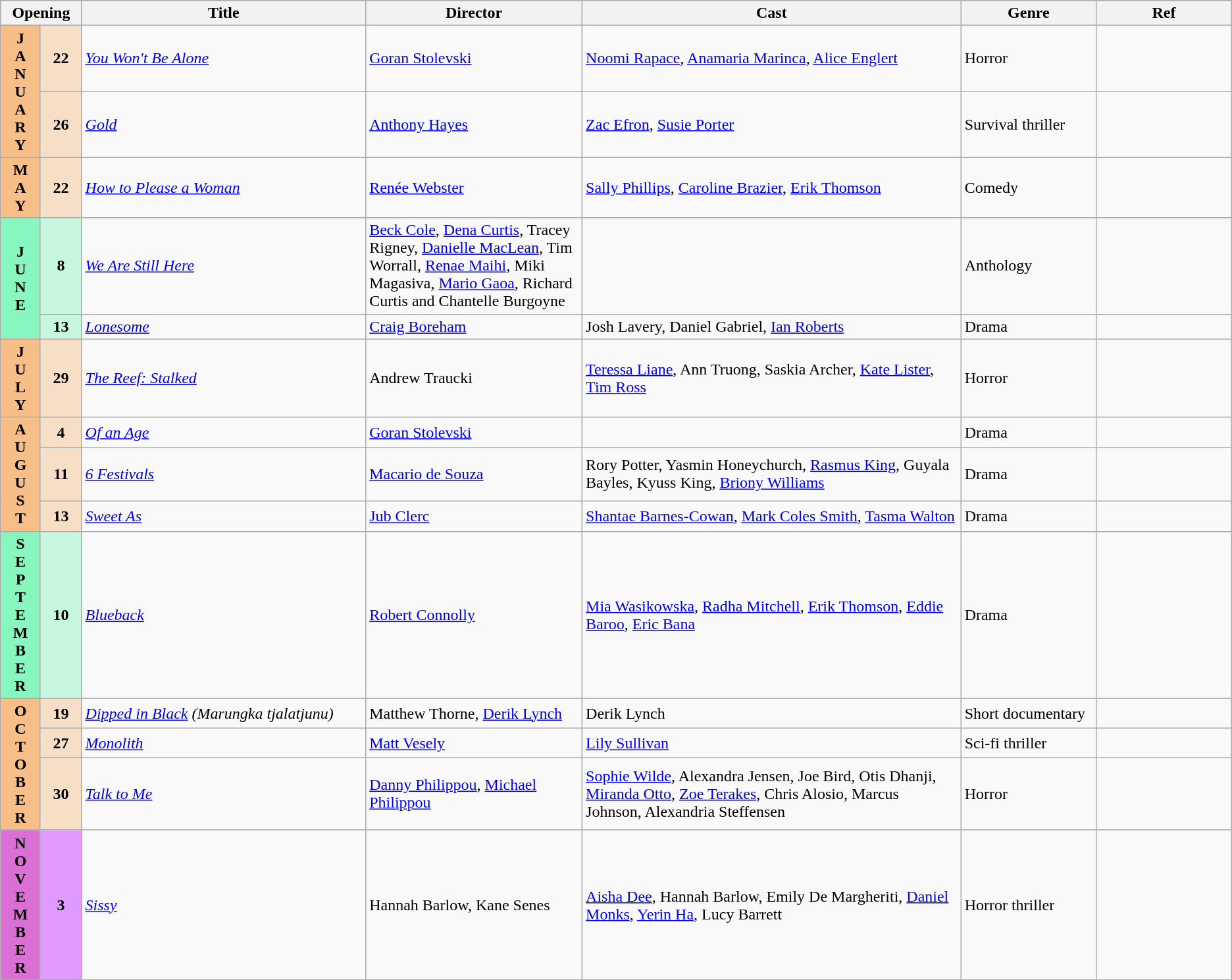<table class="wikitable sortable">
<tr>
<th colspan="2" style="width:6%">Opening</th>
<th width="21%">Title</th>
<th width="16%">Director</th>
<th width="28%">Cast</th>
<th width="10%">Genre</th>
<th width="10%">Ref</th>
</tr>
<tr>
<th rowspan="2" style="text-align:center; background:#f7bf87">J<br>A<br>N<br>U<br>A<br>R<br>Y</th>
<td style="text-align:center; background:#f7dfc7"><strong>22</strong></td>
<td data-sort-value="Dry"><em><a href='#'>You Won't Be Alone</a></em></td>
<td><a href='#'>Goran Stolevski</a></td>
<td><a href='#'>Noomi Rapace</a>, <a href='#'>Anamaria Marinca</a>, <a href='#'>Alice Englert</a></td>
<td>Horror</td>
<td></td>
</tr>
<tr>
<td style="text-align:center; background:#f7dfc7"><strong>26</strong></td>
<td data-sort-value="Dry"><a href='#'><em>Gold</em></a></td>
<td><a href='#'>Anthony Hayes</a></td>
<td><a href='#'>Zac Efron</a>, <a href='#'>Susie Porter</a></td>
<td>Survival thriller</td>
<td></td>
</tr>
<tr>
<th rowspan="1" style="text-align:center; background:#f7bf87">M<br>A<br>Y</th>
<td style="text-align:center; background:#f7dfc7"><strong>22</strong></td>
<td data-sort-value="Dry"><em><a href='#'>How to Please a Woman</a></em></td>
<td><a href='#'>Renée Webster</a></td>
<td><a href='#'>Sally Phillips</a>, <a href='#'>Caroline Brazier</a>, <a href='#'>Erik Thomson</a></td>
<td>Comedy</td>
<td></td>
</tr>
<tr>
<th rowspan="2" style="text-align:center; background:#87f7bf">J<br>U<br>N<br>E</th>
<td style="text-align:center; background:#c7f7df"><strong>8</strong></td>
<td><em><a href='#'>We Are Still Here</a></em></td>
<td><a href='#'>Beck Cole</a>, <a href='#'>Dena Curtis</a>, Tracey Rigney, <a href='#'>Danielle MacLean</a>, Tim Worrall, <a href='#'>Renae Maihi</a>, Miki Magasiva, <a href='#'>Mario Gaoa</a>, Richard Curtis and Chantelle Burgoyne</td>
<td></td>
<td>Anthology</td>
<td></td>
</tr>
<tr>
<td style="text-align:center; background:#c7f7df"><strong>13</strong></td>
<td><em><a href='#'>Lonesome</a></em></td>
<td><a href='#'>Craig Boreham</a></td>
<td>Josh Lavery, Daniel Gabriel, <a href='#'>Ian Roberts</a></td>
<td>Drama</td>
<td></td>
</tr>
<tr>
<th rowspan="1" style="text-align:center; background:#f7bf87">J<br>U<br>L<br>Y</th>
<td rowspan="1" style="text-align:center; background:#f7dfc7"><strong>29</strong></td>
<td><em><a href='#'>The Reef: Stalked</a></em></td>
<td>Andrew Traucki</td>
<td><a href='#'>Teressa Liane</a>, Ann Truong, Saskia Archer, <a href='#'>Kate Lister</a>, <a href='#'>Tim Ross</a></td>
<td>Horror</td>
<td></td>
</tr>
<tr>
<th rowspan="3" style="text-align:center; background:#f7bf87">A<br>U<br>G<br>U<br>S<br>T</th>
<td rowspan="1" style="text-align:center; background:#f7dfc7"><strong>4</strong></td>
<td><em><a href='#'>Of an Age</a></em></td>
<td><a href='#'>Goran Stolevski</a></td>
<td></td>
<td>Drama</td>
<td></td>
</tr>
<tr>
<td rowspan="1" style="text-align:center; background:#f7dfc7"><strong>11</strong></td>
<td><em><a href='#'>6 Festivals</a></em></td>
<td><a href='#'>Macario de Souza</a></td>
<td>Rory Potter, Yasmin Honeychurch, <a href='#'>Rasmus King</a>, Guyala Bayles, Kyuss King, <a href='#'>Briony Williams</a></td>
<td>Drama</td>
<td></td>
</tr>
<tr>
<td rowspan="1" style="text-align:center; background:#f7dfc7"><strong>13</strong></td>
<td><em><a href='#'>Sweet As</a></em></td>
<td><a href='#'>Jub Clerc</a></td>
<td><a href='#'>Shantae Barnes-Cowan</a>, <a href='#'>Mark Coles Smith</a>, <a href='#'>Tasma Walton</a></td>
<td>Drama</td>
<td></td>
</tr>
<tr>
<th style="text-align:center; background:#87f7bf">S<br>E<br>P<br>T<br>E<br>M<br>B<br>E<br>R</th>
<td style="text-align:center; background:#c7f7df"><strong>10</strong></td>
<td><em><a href='#'>Blueback</a></em></td>
<td><a href='#'>Robert Connolly</a></td>
<td><a href='#'>Mia Wasikowska</a>, <a href='#'>Radha Mitchell</a>, <a href='#'>Erik Thomson</a>, <a href='#'>Eddie Baroo</a>, <a href='#'>Eric Bana</a></td>
<td>Drama</td>
<td></td>
</tr>
<tr>
<th rowspan="3" style="text-align:center; background:#f7bf87">O<br>C<br>T<br>O<br>B<br>E<br>R</th>
<td rowspan="1" style="text-align:center; background:#f7dfc7"><strong>19</strong></td>
<td><em><a href='#'>Dipped in Black</a> (Marungka tjalatjunu)</em></td>
<td>Matthew Thorne, <a href='#'>Derik Lynch</a></td>
<td>Derik Lynch</td>
<td>Short documentary</td>
<td></td>
</tr>
<tr>
<td rowspan="1" style="text-align:center; background:#f7dfc7"><strong>27</strong></td>
<td><em><a href='#'>Monolith</a></em></td>
<td><a href='#'>Matt Vesely</a></td>
<td><a href='#'>Lily Sullivan</a></td>
<td>Sci-fi thriller</td>
<td></td>
</tr>
<tr>
<td rowspan="1" style="text-align:center; background:#f7dfc7"><strong>30</strong></td>
<td><em><a href='#'>Talk to Me</a></em></td>
<td><a href='#'>Danny Philippou</a>, <a href='#'>Michael Philippou</a></td>
<td><a href='#'>Sophie Wilde</a>, Alexandra Jensen, Joe Bird, Otis Dhanji, <a href='#'>Miranda Otto</a>, <a href='#'>Zoe Terakes</a>, Chris Alosio, Marcus Johnson, Alexandria Steffensen</td>
<td>Horror</td>
<td></td>
</tr>
<tr>
<th rowspan="1" style="text-align:center; background:#DA70D6">N<br>O<br>V<br>E<br>M<br>B<br>E<br>R</th>
<td style="text-align:center; background:#DF99FF"><strong>3</strong></td>
<td><em><a href='#'>Sissy</a></em></td>
<td>Hannah Barlow, Kane Senes</td>
<td><a href='#'>Aisha Dee</a>, Hannah Barlow, Emily De Margheriti, <a href='#'>Daniel Monks</a>, <a href='#'>Yerin Ha</a>, Lucy Barrett</td>
<td>Horror thriller</td>
<td></td>
</tr>
</table>
